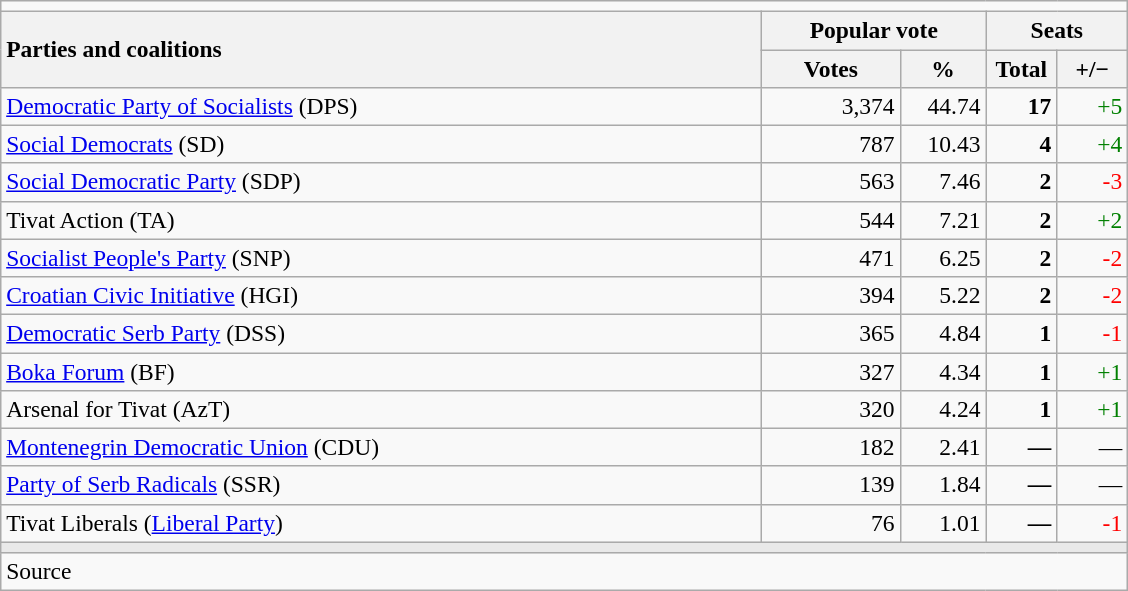<table class="wikitable" style="text-align:right; font-size:98%; margin-bottom:0">
<tr>
<td colspan="6"></td>
</tr>
<tr>
<th style="text-align:left;" rowspan="2" width="500">Parties and coalitions</th>
<th colspan="2">Popular vote</th>
<th colspan="2">Seats</th>
</tr>
<tr>
<th width="85">Votes</th>
<th width="50">%</th>
<th width="40">Total</th>
<th width="40">+/−</th>
</tr>
<tr>
<td align="left"><a href='#'>Democratic Party of Socialists</a> (DPS)</td>
<td>3,374</td>
<td>44.74</td>
<td><strong>17</strong></td>
<td style="color:green;">+5</td>
</tr>
<tr>
<td align="left"><a href='#'>Social Democrats</a> (SD)</td>
<td>787</td>
<td>10.43</td>
<td><strong>4</strong></td>
<td style="color:green;">+4</td>
</tr>
<tr>
<td align="left"><a href='#'>Social Democratic Party</a> (SDP)</td>
<td>563</td>
<td>7.46</td>
<td><strong>2</strong></td>
<td style="color:red;">-3</td>
</tr>
<tr>
<td align="left">Tivat Action (TA)</td>
<td>544</td>
<td>7.21</td>
<td><strong>2</strong></td>
<td style="color:green;">+2</td>
</tr>
<tr>
<td align="left"><a href='#'>Socialist People's Party</a> (SNP)</td>
<td>471</td>
<td>6.25</td>
<td><strong>2</strong></td>
<td style="color:red;">-2</td>
</tr>
<tr>
<td align="left"><a href='#'>Croatian Civic Initiative</a> (HGI)</td>
<td>394</td>
<td>5.22</td>
<td><strong>2</strong></td>
<td style="color:red;">-2</td>
</tr>
<tr>
<td align="left"><a href='#'>Democratic Serb Party</a> (DSS)</td>
<td>365</td>
<td>4.84</td>
<td><strong>1</strong></td>
<td style="color:red;">-1</td>
</tr>
<tr>
<td align="left"><a href='#'>Boka Forum</a> (BF)</td>
<td>327</td>
<td>4.34</td>
<td><strong>1</strong></td>
<td style="color:green;">+1</td>
</tr>
<tr>
<td align="left">Arsenal for Tivat (AzT)</td>
<td>320</td>
<td>4.24</td>
<td><strong>1</strong></td>
<td style="color:green;">+1</td>
</tr>
<tr>
<td align="left"><a href='#'>Montenegrin Democratic Union</a> (CDU)</td>
<td>182</td>
<td>2.41</td>
<td><strong>—</strong></td>
<td>—</td>
</tr>
<tr>
<td align="left"><a href='#'>Party of Serb Radicals</a> (SSR)</td>
<td>139</td>
<td>1.84</td>
<td><strong>—</strong></td>
<td>—</td>
</tr>
<tr>
<td align="left">Tivat Liberals (<a href='#'>Liberal Party</a>)</td>
<td>76</td>
<td>1.01</td>
<td><strong>—</strong></td>
<td style="color:red;">-1</td>
</tr>
<tr>
<td colspan="6" bgcolor="#E9E9E9"></td>
</tr>
<tr>
<td align="left" colspan="6">Source</td>
</tr>
</table>
